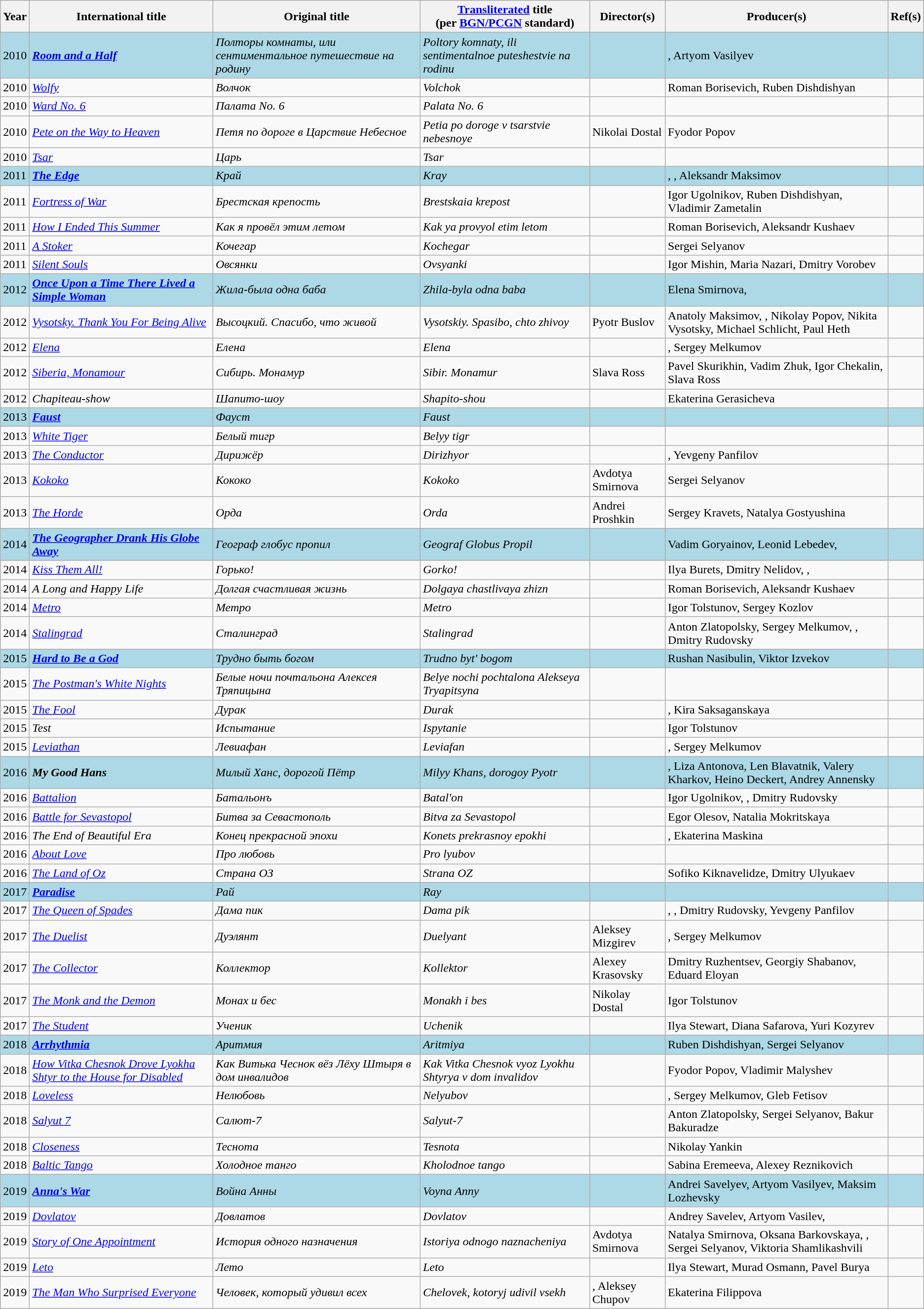<table class="wikitable sortable">
<tr>
<th scope="col">Year</th>
<th scope="col">International title</th>
<th scope="col">Original title</th>
<th scope="col"><a href='#'>Transliterated</a> title<br>(per <a href='#'>BGN/PCGN</a> standard)</th>
<th scope="col">Director(s)</th>
<th scope="col">Producer(s)</th>
<th scope="col" class="unsortable">Ref(s)</th>
</tr>
<tr>
<td style="background-color:lightblue">2010</td>
<td style="background-color:lightblue"><strong><em><a href='#'>Room and a Half</a></em></strong></td>
<td style="background-color:lightblue"><em>Полторы комнаты, или сентиментальное путешествие на родину</em></td>
<td style="background-color:lightblue"><em>Poltory komnaty, ili sentimentalnoe puteshestvie na rodinu</em></td>
<td style="background-color:lightblue"></td>
<td style="background-color:lightblue">, Artyom Vasilyev</td>
<td style="background-color:lightblue"></td>
</tr>
<tr>
<td>2010</td>
<td><em><a href='#'>Wolfy</a></em></td>
<td><em>Волчок</em></td>
<td><em>Volchok</em></td>
<td></td>
<td>Roman Borisevich, Ruben Dishdishyan</td>
<td></td>
</tr>
<tr>
<td>2010</td>
<td><em><a href='#'>Ward No. 6</a></em></td>
<td><em>Палата No. 6</em></td>
<td><em>Palata No. 6</em></td>
<td></td>
<td></td>
<td></td>
</tr>
<tr>
<td>2010</td>
<td><em><a href='#'>Pete on the Way to Heaven</a></em></td>
<td><em>Петя по дороге в Царствие Небесное</em></td>
<td><em>Petia po doroge v tsarstvie nebesnoye</em></td>
<td>Nikolai Dostal</td>
<td>Fyodor Popov</td>
<td></td>
</tr>
<tr>
<td>2010</td>
<td><em><a href='#'>Tsar</a></em></td>
<td><em>Царь</em></td>
<td><em>Tsar</em></td>
<td></td>
<td></td>
<td></td>
</tr>
<tr>
<td style="background-color:lightblue">2011</td>
<td style="background-color:lightblue"><em><a href='#'><strong>The Edge</strong></a></em></td>
<td style="background-color:lightblue"><em>Край</em></td>
<td style="background-color:lightblue"><em>Kray</em></td>
<td style="background-color:lightblue"></td>
<td style="background-color:lightblue">, , Aleksandr Maksimov</td>
<td style="background-color:lightblue"></td>
</tr>
<tr>
<td>2011</td>
<td><em><a href='#'>Fortress of War</a></em></td>
<td><em>Брестская крепость</em></td>
<td><em>Brestskaia krepost</em></td>
<td></td>
<td>Igor Ugolnikov, Ruben Dishdishyan, Vladimir Zametalin</td>
<td></td>
</tr>
<tr>
<td>2011</td>
<td><em><a href='#'>How I Ended This Summer</a></em></td>
<td><em>Как я провёл этим летом</em></td>
<td><em>Kak ya provyol etim letom</em></td>
<td></td>
<td>Roman Borisevich, Aleksandr Kushaev</td>
<td></td>
</tr>
<tr>
<td>2011</td>
<td><em><a href='#'>A Stoker</a></em></td>
<td><em>Кочегар</em></td>
<td><em>Kochegar</em></td>
<td></td>
<td>Sergei Selyanov</td>
<td></td>
</tr>
<tr>
<td>2011</td>
<td><em><a href='#'>Silent Souls</a></em></td>
<td><em>Овсянки</em></td>
<td><em>Ovsyanki</em></td>
<td></td>
<td>Igor Mishin, Maria Nazari, Dmitry Vorobev</td>
<td></td>
</tr>
<tr>
<td style="background-color:lightblue">2012</td>
<td style="background-color:lightblue"><strong><em><a href='#'>Once Upon a Time There Lived a Simple Woman</a></em></strong></td>
<td style="background-color:lightblue"><em>Жила-была одна баба</em></td>
<td style="background-color:lightblue"><em>Zhila-byla odna baba</em></td>
<td style="background-color:lightblue"></td>
<td style="background-color:lightblue">Elena Smirnova, </td>
<td style="background-color:lightblue"></td>
</tr>
<tr>
<td>2012</td>
<td><em><a href='#'>Vysotsky. Thank You For Being Alive</a></em></td>
<td><em>Высоцкий. Спасибо, что живой</em></td>
<td><em>Vysotskiy. Spasibo, chto zhivoy</em></td>
<td>Pyotr Buslov</td>
<td>Anatoly Maksimov, , Nikolay Popov, Nikita Vysotsky, Michael Schlicht, Paul Heth</td>
<td></td>
</tr>
<tr>
<td>2012</td>
<td><em><a href='#'>Elena</a></em></td>
<td><em>Елена</em></td>
<td><em>Elena</em></td>
<td></td>
<td>, Sergey Melkumov</td>
<td></td>
</tr>
<tr>
<td>2012</td>
<td><em><a href='#'>Siberia, Monamour</a></em></td>
<td><em>Сибирь. Монамур</em></td>
<td><em>Sibir. Monamur</em></td>
<td>Slava Ross</td>
<td>Pavel Skurikhin, Vadim Zhuk, Igor Chekalin, Slava Ross</td>
<td></td>
</tr>
<tr>
<td>2012</td>
<td><em>Chapiteau-show</em></td>
<td><em>Шапито-шоу</em></td>
<td><em>Shapito-shou</em></td>
<td></td>
<td>Ekaterina Gerasicheva</td>
<td></td>
</tr>
<tr>
<td style="background-color:lightblue">2013</td>
<td style="background-color:lightblue"><em><a href='#'><strong>Faust</strong></a></em></td>
<td style="background-color:lightblue"><em>Фауст</em></td>
<td style="background-color:lightblue"><em>Faust</em></td>
<td style="background-color:lightblue"></td>
<td style="background-color:lightblue"></td>
<td style="background-color:lightblue"></td>
</tr>
<tr>
<td>2013</td>
<td><em><a href='#'>White Tiger</a></em></td>
<td><em>Белый тигр</em></td>
<td><em>Belyy tigr</em></td>
<td></td>
<td></td>
<td></td>
</tr>
<tr>
<td>2013</td>
<td><em><a href='#'>The Conductor</a></em></td>
<td><em>Дирижёр</em></td>
<td><em>Dirizhyor</em></td>
<td></td>
<td>, Yevgeny Panfilov</td>
<td></td>
</tr>
<tr>
<td>2013</td>
<td><em><a href='#'>Kokoko</a></em></td>
<td><em>Кококо</em></td>
<td><em>Kokoko</em></td>
<td>Avdotya Smirnova</td>
<td>Sergei Selyanov</td>
<td></td>
</tr>
<tr>
<td>2013</td>
<td><em><a href='#'>The Horde</a></em></td>
<td><em>Орда</em></td>
<td><em>Orda</em></td>
<td>Andrei Proshkin</td>
<td>Sergey Kravets, Natalya Gostyushina</td>
<td></td>
</tr>
<tr>
<td style="background-color:lightblue">2014</td>
<td style="background-color:lightblue"><strong><em><a href='#'>The Geographer Drank His Globe Away</a></em></strong></td>
<td style="background-color:lightblue"><em>Географ глобус пропил</em></td>
<td style="background-color:lightblue"><em>Geograf Globus Propil</em></td>
<td style="background-color:lightblue"></td>
<td style="background-color:lightblue">Vadim Goryainov, Leonid Lebedev, </td>
<td style="background-color:lightblue"></td>
</tr>
<tr>
<td>2014</td>
<td><em><a href='#'>Kiss Them All!</a></em></td>
<td><em>Горько!</em></td>
<td><em>Gorko!</em></td>
<td></td>
<td>Ilya Burets, Dmitry Nelidov, , </td>
<td></td>
</tr>
<tr>
<td>2014</td>
<td><em>A Long and Happy Life</em></td>
<td><em>Долгая счастливая жизнь</em></td>
<td><em>Dolgaya chastlivaya zhizn</em></td>
<td></td>
<td>Roman Borisevich, Aleksandr Kushaev</td>
<td></td>
</tr>
<tr>
<td>2014</td>
<td><em><a href='#'>Metro</a></em></td>
<td><em>Метро</em></td>
<td><em>Metro</em></td>
<td></td>
<td>Igor Tolstunov, Sergey Kozlov</td>
<td></td>
</tr>
<tr>
<td>2014</td>
<td><em><a href='#'>Stalingrad</a></em></td>
<td><em>Сталинград</em></td>
<td><em>Stalingrad</em></td>
<td></td>
<td>Anton Zlatopolsky, Sergey Melkumov, , Dmitry Rudovsky</td>
<td></td>
</tr>
<tr>
<td style="background-color:lightblue">2015</td>
<td style="background-color:lightblue"><em><a href='#'><strong>Hard to Be a God</strong></a></em></td>
<td style="background-color:lightblue"><em>Трудно быть богом</em></td>
<td style="background-color:lightblue"><em>Trudno byt' bogom</em></td>
<td style="background-color:lightblue"></td>
<td style="background-color:lightblue">Rushan Nasibulin, Viktor Izvekov</td>
<td style="background-color:lightblue"></td>
</tr>
<tr>
<td>2015</td>
<td><em><a href='#'>The Postman's White Nights</a></em></td>
<td><em>Белые ночи почтальона Алексея Тряпицына</em></td>
<td><em>Belye nochi pochtalona Alekseya Tryapitsyna</em></td>
<td></td>
<td></td>
<td></td>
</tr>
<tr>
<td>2015</td>
<td><em><a href='#'>The Fool</a></em></td>
<td><em>Дурак</em></td>
<td><em>Durak</em></td>
<td></td>
<td>, Kira Saksaganskaya</td>
<td></td>
</tr>
<tr>
<td>2015</td>
<td><em>Test</em></td>
<td><em>Испытание</em></td>
<td><em>Ispytanie</em></td>
<td></td>
<td>Igor Tolstunov</td>
<td></td>
</tr>
<tr>
<td>2015</td>
<td><em><a href='#'>Leviathan</a></em></td>
<td><em>Левиафан</em></td>
<td><em>Leviafan</em></td>
<td></td>
<td>, Sergey Melkumov</td>
<td></td>
</tr>
<tr>
<td style="background-color:lightblue">2016</td>
<td style="background-color:lightblue"><strong><em>My Good Hans</em></strong></td>
<td style="background-color:lightblue"><em>Милый Ханс, дорогой Пётр</em></td>
<td style="background-color:lightblue"><em>Milyy Khans, dorogoy Pyotr</em></td>
<td style="background-color:lightblue"></td>
<td style="background-color:lightblue">, Liza Antonova, Len Blavatnik, Valery Kharkov, Heino Deckert, Andrey Annensky</td>
<td style="background-color:lightblue"></td>
</tr>
<tr>
<td>2016</td>
<td><em><a href='#'>Battalion</a></em></td>
<td><em>Батальонъ</em></td>
<td><em>Batal'on</em></td>
<td></td>
<td>Igor Ugolnikov, , Dmitry Rudovsky</td>
<td></td>
</tr>
<tr>
<td>2016</td>
<td><em><a href='#'>Battle for Sevastopol</a></em></td>
<td><em>Битва за Севастополь</em></td>
<td><em>Bitva za Sevastopol</em></td>
<td></td>
<td>Egor Olesov, Natalia Mokritskaya</td>
<td></td>
</tr>
<tr>
<td>2016</td>
<td><em>The End of Beautiful Era</em></td>
<td><em>Конец прекрасной эпохи</em></td>
<td><em>Konets prekrasnoy epokhi</em></td>
<td></td>
<td>, Ekaterina Maskina</td>
<td></td>
</tr>
<tr>
<td>2016</td>
<td><em><a href='#'>About Love</a></em></td>
<td><em>Про любовь</em></td>
<td><em>Pro lyubov</em></td>
<td></td>
<td></td>
<td></td>
</tr>
<tr>
<td>2016</td>
<td><em><a href='#'>The Land of Oz</a></em></td>
<td><em>Страна ОЗ</em></td>
<td><em>Strana OZ</em></td>
<td></td>
<td>Sofiko Kiknavelidze, Dmitry Ulyukaev</td>
<td></td>
</tr>
<tr>
<td style="background-color:lightblue">2017</td>
<td style="background-color:lightblue"><strong><em><a href='#'>Paradise</a></em></strong></td>
<td style="background-color:lightblue"><em>Рай</em></td>
<td style="background-color:lightblue"><em>Ray</em></td>
<td style="background-color:lightblue"></td>
<td style="background-color:lightblue"></td>
<td style="background-color:lightblue"></td>
</tr>
<tr>
<td>2017</td>
<td><em><a href='#'>The Queen of Spades</a></em></td>
<td><em>Дама пик</em></td>
<td><em>Dama pik</em></td>
<td></td>
<td>, , Dmitry Rudovsky, Yevgeny Panfilov</td>
<td></td>
</tr>
<tr>
<td>2017</td>
<td><em><a href='#'>The Duelist</a></em></td>
<td><em>Дуэлянт</em></td>
<td><em>Duelyant</em></td>
<td>Aleksey Mizgirev</td>
<td>, Sergey Melkumov</td>
<td></td>
</tr>
<tr>
<td>2017</td>
<td><em><a href='#'>The Collector</a></em></td>
<td><em>Коллектор</em></td>
<td><em>Kollektor</em></td>
<td>Alexey Krasovsky</td>
<td>Dmitry Ruzhentsev, Georgiy Shabanov, Eduard Eloyan</td>
<td></td>
</tr>
<tr>
<td>2017</td>
<td><em><a href='#'>The Monk and the Demon</a></em></td>
<td><em>Монах и бес</em></td>
<td><em>Monakh i bes</em></td>
<td>Nikolay Dostal</td>
<td>Igor Tolstunov</td>
<td></td>
</tr>
<tr>
<td>2017</td>
<td><em><a href='#'>The Student</a></em></td>
<td><em>Ученик</em></td>
<td><em>Uchenik</em></td>
<td></td>
<td>Ilya Stewart, Diana Safarova, Yuri Kozyrev</td>
<td></td>
</tr>
<tr>
<td style="background-color:lightblue">2018</td>
<td style="background-color:lightblue"><strong><em><a href='#'>Arrhythmia</a></em></strong></td>
<td style="background-color:lightblue"><em>Аритмия</em></td>
<td style="background-color:lightblue"><em>Aritmiya</em></td>
<td style="background-color:lightblue"></td>
<td style="background-color:lightblue">Ruben Dishdishyan, Sergei Selyanov</td>
<td style="background-color:lightblue"></td>
</tr>
<tr>
<td>2018</td>
<td><em><a href='#'>How Vitka Chesnok Drove Lyokha Shtyr to the House for Disabled</a></em></td>
<td><em>Как Витька Чеснок вёз Лёху Штыря в дом инвалидов</em></td>
<td><em>Kak Vitka Chesnok vyoz Lyokhu Shtyrya v dom invalidov</em></td>
<td></td>
<td>Fyodor Popov, Vladimir Malyshev</td>
<td></td>
</tr>
<tr>
<td>2018</td>
<td><em><a href='#'>Loveless</a></em></td>
<td><em>Нелюбовь</em></td>
<td><em>Nelyubov</em></td>
<td></td>
<td>, Sergey Melkumov, Gleb Fetisov</td>
<td></td>
</tr>
<tr>
<td>2018</td>
<td><em><a href='#'>Salyut 7</a></em></td>
<td><em>Салют-7</em></td>
<td><em>Salyut-7</em></td>
<td></td>
<td>Anton Zlatopolsky, Sergei Selyanov, Bakur Bakuradze</td>
<td></td>
</tr>
<tr>
<td>2018</td>
<td><em><a href='#'>Closeness</a></em></td>
<td><em>Теснота</em></td>
<td><em>Tesnota</em></td>
<td></td>
<td>Nikolay Yankin</td>
<td></td>
</tr>
<tr>
<td>2018</td>
<td><em><a href='#'>Baltic Tango</a></em></td>
<td><em>Холодное танго</em></td>
<td><em>Kholodnoe tango</em></td>
<td></td>
<td>Sabina Eremeeva, Alexey Reznikovich</td>
<td></td>
</tr>
<tr>
<td style="background-color:lightblue">2019</td>
<td style="background-color:lightblue"><strong><em><a href='#'>Anna's War</a></em></strong></td>
<td style="background-color:lightblue"><em>Война Анны</em></td>
<td style="background-color:lightblue"><em>Voyna Anny</em></td>
<td style="background-color:lightblue"></td>
<td style="background-color:lightblue">Andrei Savelyev, Artyom Vasilyev, Maksim Lozhevsky</td>
<td style="background-color:lightblue"></td>
</tr>
<tr>
<td>2019</td>
<td><em><a href='#'>Dovlatov</a></em></td>
<td><em>Довлатов</em></td>
<td><em>Dovlatov</em></td>
<td></td>
<td>Andrey Savelev, Artyom Vasilev, </td>
<td></td>
</tr>
<tr>
<td>2019</td>
<td><em><a href='#'>Story of One Appointment</a></em></td>
<td><em>История одного назначения</em></td>
<td><em>Istoriya odnogo naznacheniya</em></td>
<td>Avdotya Smirnova</td>
<td>Natalya Smirnova, Oksana Barkovskaya, , Sergei Selyanov, Viktoria Shamlikashvili</td>
<td></td>
</tr>
<tr>
<td>2019</td>
<td><em><a href='#'>Leto</a></em></td>
<td><em>Лето</em></td>
<td><em>Leto</em></td>
<td></td>
<td>Ilya Stewart, Murad Osmann, Pavel Burya</td>
<td></td>
</tr>
<tr>
<td>2019</td>
<td><em><a href='#'>The Man Who Surprised Everyone</a></em></td>
<td><em>Человек, который удивил всех</em></td>
<td><em>Chelovek, kotoryj udivil vsekh</em></td>
<td>, Aleksey Chupov</td>
<td>Ekaterina Filippova</td>
<td></td>
</tr>
</table>
